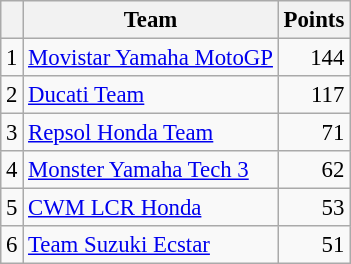<table class="wikitable" style="font-size: 95%;">
<tr>
<th></th>
<th>Team</th>
<th>Points</th>
</tr>
<tr>
<td align=center>1</td>
<td> <a href='#'>Movistar Yamaha MotoGP</a></td>
<td align=right>144</td>
</tr>
<tr>
<td align=center>2</td>
<td> <a href='#'>Ducati Team</a></td>
<td align=right>117</td>
</tr>
<tr>
<td align=center>3</td>
<td> <a href='#'>Repsol Honda Team</a></td>
<td align=right>71</td>
</tr>
<tr>
<td align=center>4</td>
<td> <a href='#'>Monster Yamaha Tech 3</a></td>
<td align=right>62</td>
</tr>
<tr>
<td align=center>5</td>
<td> <a href='#'>CWM LCR Honda</a></td>
<td align=right>53</td>
</tr>
<tr>
<td align=center>6</td>
<td> <a href='#'>Team Suzuki Ecstar</a></td>
<td align=right>51</td>
</tr>
</table>
